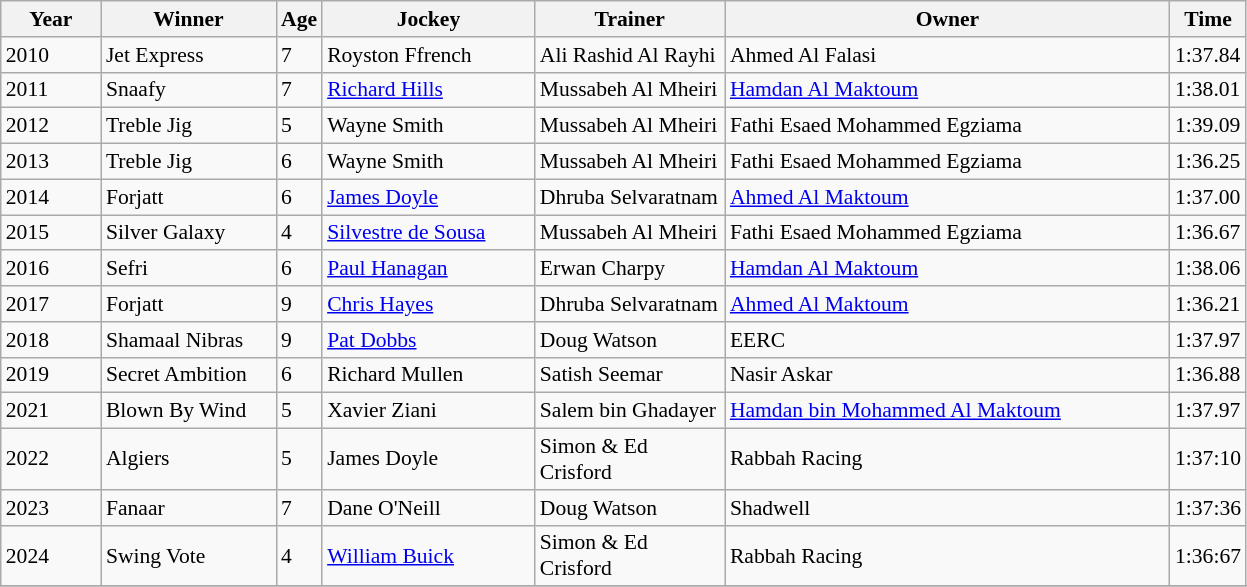<table class="wikitable sortable" style="font-size:90%">
<tr>
<th style="width:60px">Year<br></th>
<th style="width:110px">Winner<br></th>
<th>Age<br></th>
<th style="width:135px">Jockey<br></th>
<th style="width:120px">Trainer<br></th>
<th style="width:290px">Owner<br></th>
<th>Time<br></th>
</tr>
<tr>
<td>2010</td>
<td>Jet Express</td>
<td>7</td>
<td>Royston Ffrench</td>
<td>Ali Rashid Al Rayhi</td>
<td>Ahmed Al Falasi</td>
<td>1:37.84</td>
</tr>
<tr>
<td>2011</td>
<td>Snaafy</td>
<td>7</td>
<td><a href='#'>Richard Hills</a></td>
<td>Mussabeh Al Mheiri</td>
<td><a href='#'>Hamdan Al Maktoum</a></td>
<td>1:38.01</td>
</tr>
<tr>
<td>2012</td>
<td>Treble Jig</td>
<td>5</td>
<td>Wayne Smith</td>
<td>Mussabeh Al Mheiri</td>
<td>Fathi Esaed Mohammed Egziama</td>
<td>1:39.09</td>
</tr>
<tr>
<td>2013</td>
<td>Treble Jig</td>
<td>6</td>
<td>Wayne Smith</td>
<td>Mussabeh Al Mheiri</td>
<td>Fathi Esaed Mohammed Egziama</td>
<td>1:36.25</td>
</tr>
<tr>
<td>2014</td>
<td>Forjatt</td>
<td>6</td>
<td><a href='#'>James Doyle</a></td>
<td>Dhruba Selvaratnam</td>
<td><a href='#'>Ahmed Al Maktoum</a></td>
<td>1:37.00</td>
</tr>
<tr>
<td>2015</td>
<td>Silver Galaxy</td>
<td>4</td>
<td><a href='#'>Silvestre de Sousa</a></td>
<td>Mussabeh Al Mheiri</td>
<td>Fathi Esaed Mohammed Egziama</td>
<td>1:36.67</td>
</tr>
<tr>
<td>2016</td>
<td>Sefri</td>
<td>6</td>
<td><a href='#'>Paul Hanagan</a></td>
<td>Erwan Charpy</td>
<td><a href='#'>Hamdan Al Maktoum</a></td>
<td>1:38.06</td>
</tr>
<tr>
<td>2017</td>
<td>Forjatt</td>
<td>9</td>
<td><a href='#'>Chris Hayes</a></td>
<td>Dhruba Selvaratnam</td>
<td><a href='#'>Ahmed Al Maktoum</a></td>
<td>1:36.21</td>
</tr>
<tr>
<td>2018</td>
<td>Shamaal Nibras</td>
<td>9</td>
<td><a href='#'>Pat Dobbs</a></td>
<td>Doug Watson</td>
<td>EERC</td>
<td>1:37.97</td>
</tr>
<tr>
<td>2019</td>
<td>Secret Ambition</td>
<td>6</td>
<td>Richard Mullen</td>
<td>Satish Seemar</td>
<td>Nasir Askar</td>
<td>1:36.88</td>
</tr>
<tr>
<td>2021</td>
<td>Blown By Wind</td>
<td>5</td>
<td>Xavier Ziani</td>
<td>Salem bin Ghadayer</td>
<td><a href='#'>Hamdan bin Mohammed Al Maktoum</a></td>
<td>1:37.97</td>
</tr>
<tr>
<td>2022</td>
<td>Algiers</td>
<td>5</td>
<td>James Doyle</td>
<td>Simon & Ed Crisford</td>
<td>Rabbah Racing</td>
<td>1:37:10</td>
</tr>
<tr>
<td>2023</td>
<td>Fanaar</td>
<td>7</td>
<td>Dane O'Neill</td>
<td>Doug Watson</td>
<td>Shadwell</td>
<td>1:37:36</td>
</tr>
<tr>
<td>2024</td>
<td>Swing Vote</td>
<td>4</td>
<td><a href='#'>William Buick</a></td>
<td>Simon & Ed Crisford</td>
<td>Rabbah Racing</td>
<td>1:36:67</td>
</tr>
<tr>
</tr>
</table>
